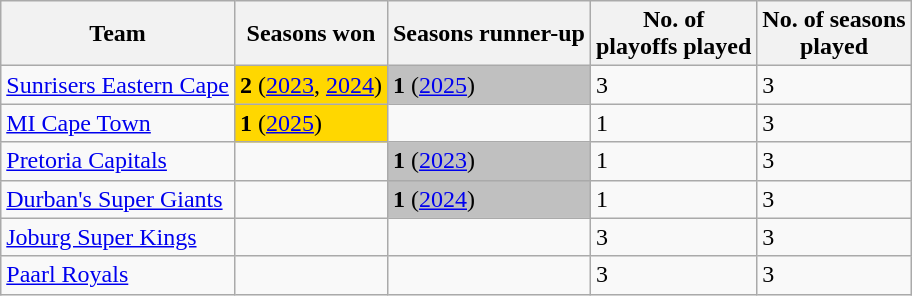<table class="wikitable ">
<tr>
<th>Team</th>
<th>Seasons won</th>
<th>Seasons runner-up</th>
<th>No. of <br> playoffs played</th>
<th>No. of seasons <br> played</th>
</tr>
<tr>
<td><a href='#'>Sunrisers Eastern Cape</a></td>
<td style="background:gold"><strong>2</strong> (<a href='#'>2023</a>, <a href='#'>2024</a>)</td>
<td style="background:silver"><strong>1</strong> (<a href='#'>2025</a>)</td>
<td>3</td>
<td>3</td>
</tr>
<tr>
<td><a href='#'>MI Cape Town</a></td>
<td style="background:gold"><strong>1</strong> (<a href='#'>2025</a>)</td>
<td></td>
<td>1</td>
<td>3</td>
</tr>
<tr>
<td><a href='#'>Pretoria Capitals</a></td>
<td></td>
<td style="background:silver"><strong>1</strong> (<a href='#'>2023</a>)</td>
<td>1</td>
<td>3</td>
</tr>
<tr>
<td><a href='#'>Durban's Super Giants</a></td>
<td></td>
<td style="background:silver"><strong>1</strong> (<a href='#'>2024</a>)</td>
<td>1</td>
<td>3</td>
</tr>
<tr>
<td><a href='#'>Joburg Super Kings</a></td>
<td></td>
<td></td>
<td>3</td>
<td>3</td>
</tr>
<tr>
<td><a href='#'>Paarl Royals</a></td>
<td></td>
<td></td>
<td>3</td>
<td>3</td>
</tr>
</table>
